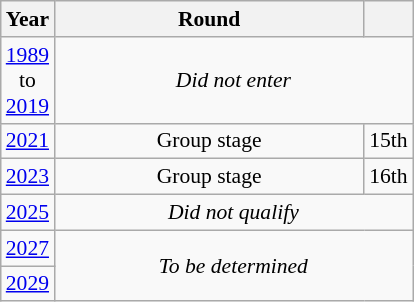<table class="wikitable" style="text-align: center; font-size:90%">
<tr>
<th>Year</th>
<th style="width:200px">Round</th>
<th></th>
</tr>
<tr>
<td><a href='#'>1989</a><br>to<br><a href='#'>2019</a></td>
<td colspan="2"><em>Did not enter</em></td>
</tr>
<tr>
<td><a href='#'>2021</a></td>
<td>Group stage</td>
<td>15th</td>
</tr>
<tr>
<td><a href='#'>2023</a></td>
<td>Group stage</td>
<td>16th</td>
</tr>
<tr>
<td><a href='#'>2025</a></td>
<td colspan="2" rowspan="1"><em>Did not qualify</em></td>
</tr>
<tr>
<td><a href='#'>2027</a></td>
<td colspan="2" rowspan="2"><em>To be determined</em></td>
</tr>
<tr>
<td><a href='#'>2029</a></td>
</tr>
</table>
